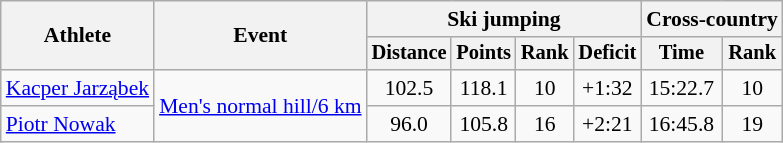<table class="wikitable" style="font-size:90%">
<tr>
<th rowspan="2">Athlete</th>
<th rowspan="2">Event</th>
<th colspan="4">Ski jumping</th>
<th colspan="2">Cross-country</th>
</tr>
<tr style="font-size:95%">
<th>Distance</th>
<th>Points</th>
<th>Rank</th>
<th>Deficit</th>
<th>Time</th>
<th>Rank</th>
</tr>
<tr align=center>
<td align=left><a href='#'>Kacper Jarząbek</a></td>
<td align=left rowspan=2><a href='#'>Men's normal hill/6 km</a></td>
<td>102.5</td>
<td>118.1</td>
<td>10</td>
<td>+1:32</td>
<td>15:22.7</td>
<td>10</td>
</tr>
<tr align=center>
<td align=left><a href='#'>Piotr Nowak</a></td>
<td>96.0</td>
<td>105.8</td>
<td>16</td>
<td>+2:21</td>
<td>16:45.8</td>
<td>19</td>
</tr>
</table>
